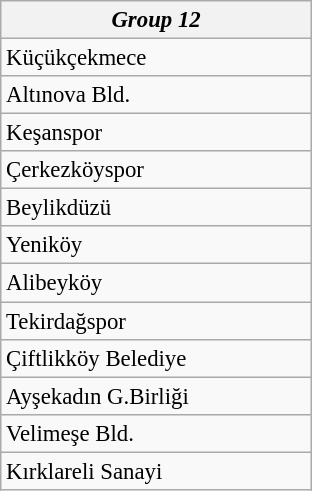<table class="wikitable collapsible collapsed" style="font-size:95%;">
<tr>
<th colspan="1" width="200"><em>Group 12</em></th>
</tr>
<tr>
<td>Küçükçekmece</td>
</tr>
<tr>
<td>Altınova Bld.</td>
</tr>
<tr>
<td>Keşanspor</td>
</tr>
<tr>
<td>Çerkezköyspor</td>
</tr>
<tr>
<td>Beylikdüzü</td>
</tr>
<tr>
<td>Yeniköy</td>
</tr>
<tr>
<td>Alibeyköy</td>
</tr>
<tr>
<td>Tekirdağspor</td>
</tr>
<tr>
<td>Çiftlikköy Belediye</td>
</tr>
<tr>
<td>Ayşekadın G.Birliği</td>
</tr>
<tr>
<td>Velimeşe Bld.</td>
</tr>
<tr>
<td>Kırklareli Sanayi</td>
</tr>
</table>
